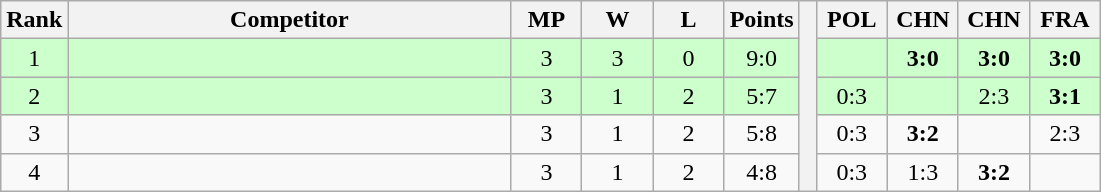<table class="wikitable" style="text-align:center">
<tr>
<th>Rank</th>
<th style="width:18em">Competitor</th>
<th style="width:2.5em">MP</th>
<th style="width:2.5em">W</th>
<th style="width:2.5em">L</th>
<th>Points</th>
<th rowspan="5"> </th>
<th style="width:2.5em">POL</th>
<th style="width:2.5em">CHN</th>
<th style="width:2.5em">CHN</th>
<th style="width:2.5em">FRA</th>
</tr>
<tr style="background:#cfc;">
<td>1</td>
<td style="text-align:left"></td>
<td>3</td>
<td>3</td>
<td>0</td>
<td>9:0</td>
<td></td>
<td><strong>3:0</strong></td>
<td><strong>3:0</strong></td>
<td><strong>3:0</strong></td>
</tr>
<tr style="background:#cfc;">
<td>2</td>
<td style="text-align:left"></td>
<td>3</td>
<td>1</td>
<td>2</td>
<td>5:7</td>
<td>0:3</td>
<td></td>
<td>2:3</td>
<td><strong>3:1</strong></td>
</tr>
<tr>
<td>3</td>
<td style="text-align:left"></td>
<td>3</td>
<td>1</td>
<td>2</td>
<td>5:8</td>
<td>0:3</td>
<td><strong>3:2</strong></td>
<td></td>
<td>2:3</td>
</tr>
<tr>
<td>4</td>
<td style="text-align:left"></td>
<td>3</td>
<td>1</td>
<td>2</td>
<td>4:8</td>
<td>0:3</td>
<td>1:3</td>
<td><strong>3:2</strong></td>
<td></td>
</tr>
</table>
